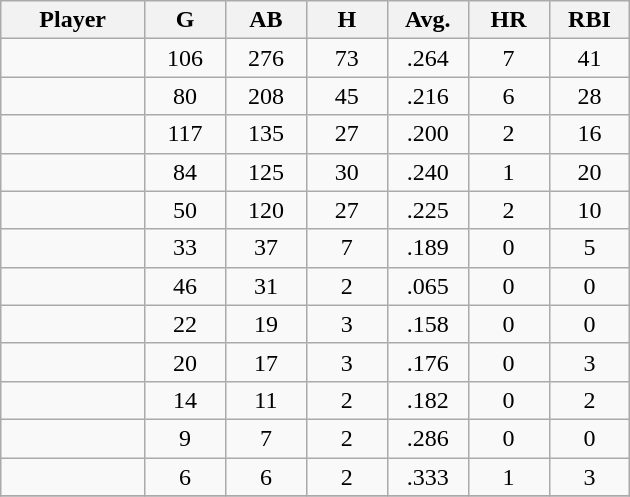<table class="wikitable sortable">
<tr>
<th bgcolor="#DDDDFF" width="16%">Player</th>
<th bgcolor="#DDDDFF" width="9%">G</th>
<th bgcolor="#DDDDFF" width="9%">AB</th>
<th bgcolor="#DDDDFF" width="9%">H</th>
<th bgcolor="#DDDDFF" width="9%">Avg.</th>
<th bgcolor="#DDDDFF" width="9%">HR</th>
<th bgcolor="#DDDDFF" width="9%">RBI</th>
</tr>
<tr align="center">
<td></td>
<td>106</td>
<td>276</td>
<td>73</td>
<td>.264</td>
<td>7</td>
<td>41</td>
</tr>
<tr align="center">
<td></td>
<td>80</td>
<td>208</td>
<td>45</td>
<td>.216</td>
<td>6</td>
<td>28</td>
</tr>
<tr align="center">
<td></td>
<td>117</td>
<td>135</td>
<td>27</td>
<td>.200</td>
<td>2</td>
<td>16</td>
</tr>
<tr align="center">
<td></td>
<td>84</td>
<td>125</td>
<td>30</td>
<td>.240</td>
<td>1</td>
<td>20</td>
</tr>
<tr align="center">
<td></td>
<td>50</td>
<td>120</td>
<td>27</td>
<td>.225</td>
<td>2</td>
<td>10</td>
</tr>
<tr align="center">
<td></td>
<td>33</td>
<td>37</td>
<td>7</td>
<td>.189</td>
<td>0</td>
<td>5</td>
</tr>
<tr align=center>
<td></td>
<td>46</td>
<td>31</td>
<td>2</td>
<td>.065</td>
<td>0</td>
<td>0</td>
</tr>
<tr align="center">
<td></td>
<td>22</td>
<td>19</td>
<td>3</td>
<td>.158</td>
<td>0</td>
<td>0</td>
</tr>
<tr align="center">
<td></td>
<td>20</td>
<td>17</td>
<td>3</td>
<td>.176</td>
<td>0</td>
<td>3</td>
</tr>
<tr align="center">
<td></td>
<td>14</td>
<td>11</td>
<td>2</td>
<td>.182</td>
<td>0</td>
<td>2</td>
</tr>
<tr align="center">
<td></td>
<td>9</td>
<td>7</td>
<td>2</td>
<td>.286</td>
<td>0</td>
<td>0</td>
</tr>
<tr align="center">
<td></td>
<td>6</td>
<td>6</td>
<td>2</td>
<td>.333</td>
<td>1</td>
<td>3</td>
</tr>
<tr align="center">
</tr>
</table>
